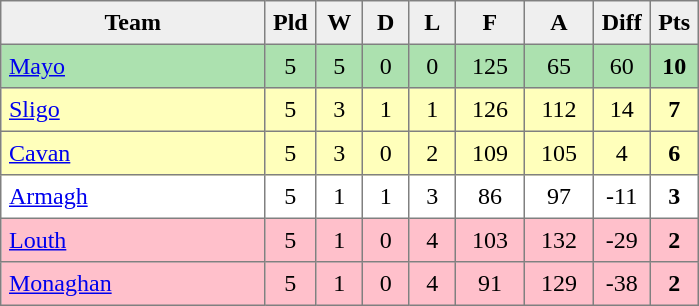<table style=border-collapse:collapse border=1 cellspacing=0 cellpadding=5>
<tr align=center bgcolor=#efefef>
<th width=165>Team</th>
<th width=20>Pld</th>
<th width=20>W</th>
<th width=20>D</th>
<th width=20>L</th>
<th width=35>F</th>
<th width=35>A</th>
<th width=20>Diff</th>
<th width=20>Pts</th>
</tr>
<tr align=center style="background:#ACE1AF;">
<td style="text-align:left;"> <a href='#'>Mayo</a></td>
<td>5</td>
<td>5</td>
<td>0</td>
<td>0</td>
<td>125</td>
<td>65</td>
<td>60</td>
<td><strong>10</strong></td>
</tr>
<tr align=center style="background:#FFFFBB;">
<td style="text-align:left;"> <a href='#'>Sligo</a></td>
<td>5</td>
<td>3</td>
<td>1</td>
<td>1</td>
<td>126</td>
<td>112</td>
<td>14</td>
<td><strong>7</strong></td>
</tr>
<tr align=center style="background:#FFFFBB;">
<td style="text-align:left;"> <a href='#'>Cavan</a></td>
<td>5</td>
<td>3</td>
<td>0</td>
<td>2</td>
<td>109</td>
<td>105</td>
<td>4</td>
<td><strong>6</strong></td>
</tr>
<tr align=center>
<td style="text-align:left;"> <a href='#'>Armagh</a></td>
<td>5</td>
<td>1</td>
<td>1</td>
<td>3</td>
<td>86</td>
<td>97</td>
<td>-11</td>
<td><strong>3</strong></td>
</tr>
<tr align=center style="background:#FFC0CB;">
<td style="text-align:left;"> <a href='#'>Louth</a></td>
<td>5</td>
<td>1</td>
<td>0</td>
<td>4</td>
<td>103</td>
<td>132</td>
<td>-29</td>
<td><strong>2</strong></td>
</tr>
<tr align=center style="background:#FFC0CB;">
<td style="text-align:left;"> <a href='#'>Monaghan</a></td>
<td>5</td>
<td>1</td>
<td>0</td>
<td>4</td>
<td>91</td>
<td>129</td>
<td>-38</td>
<td><strong>2</strong></td>
</tr>
</table>
